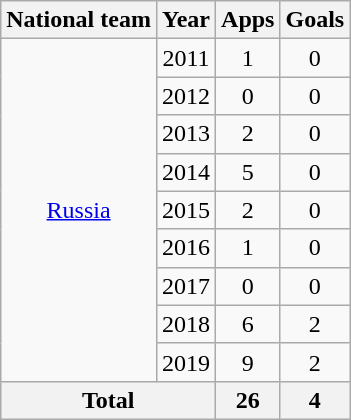<table class=wikitable style=text-align:center>
<tr>
<th>National team</th>
<th>Year</th>
<th>Apps</th>
<th>Goals</th>
</tr>
<tr>
<td rowspan=9><a href='#'>Russia</a></td>
<td>2011</td>
<td>1</td>
<td>0</td>
</tr>
<tr>
<td>2012</td>
<td>0</td>
<td>0</td>
</tr>
<tr>
<td>2013</td>
<td>2</td>
<td>0</td>
</tr>
<tr>
<td>2014</td>
<td>5</td>
<td>0</td>
</tr>
<tr>
<td>2015</td>
<td>2</td>
<td>0</td>
</tr>
<tr>
<td>2016</td>
<td>1</td>
<td>0</td>
</tr>
<tr>
<td>2017</td>
<td>0</td>
<td>0</td>
</tr>
<tr>
<td>2018</td>
<td>6</td>
<td>2</td>
</tr>
<tr>
<td>2019</td>
<td>9</td>
<td>2</td>
</tr>
<tr>
<th colspan=2>Total</th>
<th>26</th>
<th>4</th>
</tr>
</table>
